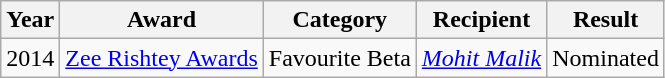<table class="wikitable">
<tr>
<th>Year</th>
<th>Award</th>
<th>Category</th>
<th>Recipient</th>
<th>Result</th>
</tr>
<tr>
<td>2014</td>
<td><a href='#'>Zee Rishtey Awards</a></td>
<td>Favourite Beta</td>
<td><em><a href='#'>Mohit Malik</a></em></td>
<td>Nominated</td>
</tr>
</table>
